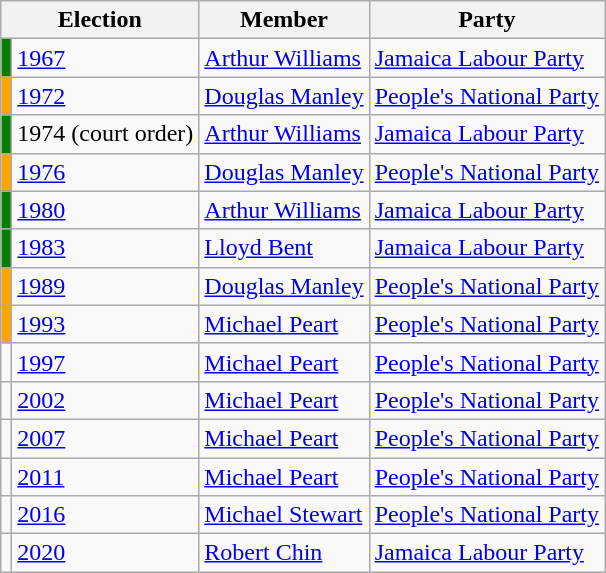<table class="wikitable">
<tr>
<th colspan="2">Election</th>
<th>Member</th>
<th>Party</th>
</tr>
<tr>
<td style="background-color: green"></td>
<td><a href='#'>1967</a></td>
<td><a href='#'>Arthur Williams</a></td>
<td><a href='#'>Jamaica Labour Party</a></td>
</tr>
<tr>
<td style="background-color: orange"></td>
<td><a href='#'>1972</a></td>
<td><a href='#'>Douglas Manley</a></td>
<td><a href='#'>People's National Party</a></td>
</tr>
<tr>
<td style="background-color: green"></td>
<td>1974 (court order)</td>
<td><a href='#'>Arthur Williams</a></td>
<td><a href='#'>Jamaica Labour Party</a></td>
</tr>
<tr>
<td style="background-color: orange"></td>
<td><a href='#'>1976</a></td>
<td><a href='#'>Douglas Manley</a></td>
<td><a href='#'>People's National Party</a></td>
</tr>
<tr>
<td style="background-color: green"></td>
<td><a href='#'>1980</a></td>
<td><a href='#'>Arthur Williams</a></td>
<td><a href='#'>Jamaica Labour Party</a></td>
</tr>
<tr>
<td style="background-color: green"></td>
<td><a href='#'>1983</a></td>
<td><a href='#'>Lloyd Bent</a></td>
<td><a href='#'>Jamaica Labour Party</a></td>
</tr>
<tr>
<td style="background-color: orange"></td>
<td><a href='#'>1989</a></td>
<td><a href='#'>Douglas Manley</a></td>
<td><a href='#'>People's National Party</a></td>
</tr>
<tr>
<td style="background-color: orange"></td>
<td><a href='#'>1993</a></td>
<td><a href='#'>Michael Peart</a></td>
<td><a href='#'>People's National Party</a></td>
</tr>
<tr>
<td></td>
<td><a href='#'>1997</a></td>
<td><a href='#'>Michael Peart</a></td>
<td><a href='#'>People's National Party</a></td>
</tr>
<tr>
<td></td>
<td><a href='#'>2002</a></td>
<td><a href='#'>Michael Peart</a></td>
<td><a href='#'>People's National Party</a></td>
</tr>
<tr>
<td></td>
<td><a href='#'>2007</a></td>
<td><a href='#'>Michael Peart</a></td>
<td><a href='#'>People's National Party</a></td>
</tr>
<tr>
<td></td>
<td><a href='#'>2011</a></td>
<td><a href='#'>Michael Peart</a></td>
<td><a href='#'>People's National Party</a></td>
</tr>
<tr>
<td></td>
<td><a href='#'>2016</a></td>
<td><a href='#'>Michael Stewart</a></td>
<td><a href='#'>People's National Party</a></td>
</tr>
<tr>
<td></td>
<td><a href='#'>2020</a></td>
<td><a href='#'>Robert Chin</a></td>
<td><a href='#'>Jamaica Labour Party</a></td>
</tr>
</table>
